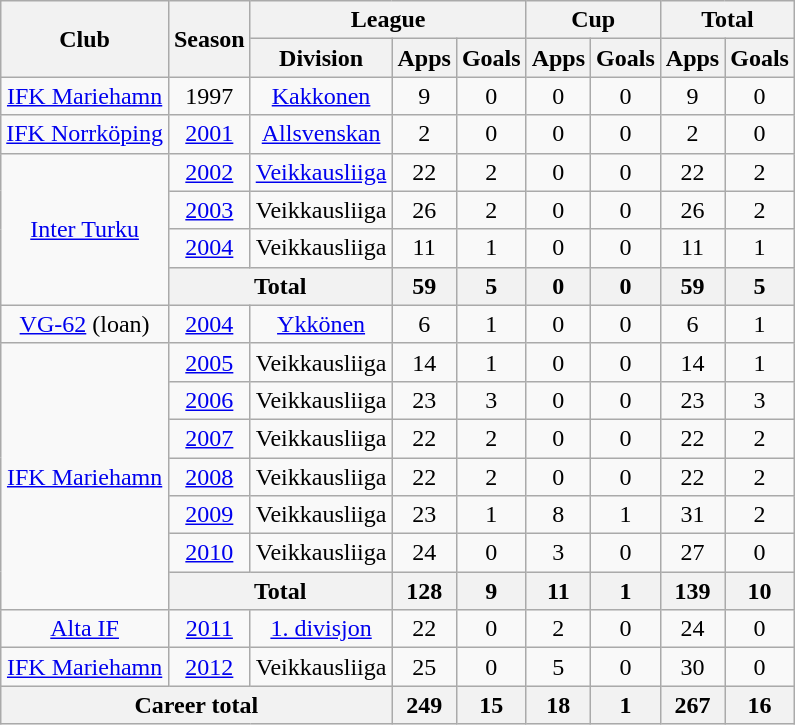<table class="wikitable" style="text-align:center">
<tr>
<th rowspan="2">Club</th>
<th rowspan="2">Season</th>
<th colspan="3">League</th>
<th colspan="2">Cup</th>
<th colspan="2">Total</th>
</tr>
<tr>
<th>Division</th>
<th>Apps</th>
<th>Goals</th>
<th>Apps</th>
<th>Goals</th>
<th>Apps</th>
<th>Goals</th>
</tr>
<tr>
<td><a href='#'>IFK Mariehamn</a></td>
<td>1997</td>
<td><a href='#'>Kakkonen</a></td>
<td>9</td>
<td>0</td>
<td>0</td>
<td>0</td>
<td>9</td>
<td>0</td>
</tr>
<tr>
<td><a href='#'>IFK Norrköping</a></td>
<td><a href='#'>2001</a></td>
<td><a href='#'>Allsvenskan</a></td>
<td>2</td>
<td>0</td>
<td>0</td>
<td>0</td>
<td>2</td>
<td>0</td>
</tr>
<tr>
<td rowspan=4><a href='#'>Inter Turku</a></td>
<td><a href='#'>2002</a></td>
<td><a href='#'>Veikkausliiga</a></td>
<td>22</td>
<td>2</td>
<td>0</td>
<td>0</td>
<td>22</td>
<td>2</td>
</tr>
<tr>
<td><a href='#'>2003</a></td>
<td>Veikkausliiga</td>
<td>26</td>
<td>2</td>
<td>0</td>
<td>0</td>
<td>26</td>
<td>2</td>
</tr>
<tr>
<td><a href='#'>2004</a></td>
<td>Veikkausliiga</td>
<td>11</td>
<td>1</td>
<td>0</td>
<td>0</td>
<td>11</td>
<td>1</td>
</tr>
<tr>
<th colspan=2>Total</th>
<th>59</th>
<th>5</th>
<th>0</th>
<th>0</th>
<th>59</th>
<th>5</th>
</tr>
<tr>
<td><a href='#'>VG-62</a> (loan)</td>
<td><a href='#'>2004</a></td>
<td><a href='#'>Ykkönen</a></td>
<td>6</td>
<td>1</td>
<td>0</td>
<td>0</td>
<td>6</td>
<td>1</td>
</tr>
<tr>
<td rowspan=7><a href='#'>IFK Mariehamn</a></td>
<td><a href='#'>2005</a></td>
<td>Veikkausliiga</td>
<td>14</td>
<td>1</td>
<td>0</td>
<td>0</td>
<td>14</td>
<td>1</td>
</tr>
<tr>
<td><a href='#'>2006</a></td>
<td>Veikkausliiga</td>
<td>23</td>
<td>3</td>
<td>0</td>
<td>0</td>
<td>23</td>
<td>3</td>
</tr>
<tr>
<td><a href='#'>2007</a></td>
<td>Veikkausliiga</td>
<td>22</td>
<td>2</td>
<td>0</td>
<td>0</td>
<td>22</td>
<td>2</td>
</tr>
<tr>
<td><a href='#'>2008</a></td>
<td>Veikkausliiga</td>
<td>22</td>
<td>2</td>
<td>0</td>
<td>0</td>
<td>22</td>
<td>2</td>
</tr>
<tr>
<td><a href='#'>2009</a></td>
<td>Veikkausliiga</td>
<td>23</td>
<td>1</td>
<td>8</td>
<td>1</td>
<td>31</td>
<td>2</td>
</tr>
<tr>
<td><a href='#'>2010</a></td>
<td>Veikkausliiga</td>
<td>24</td>
<td>0</td>
<td>3</td>
<td>0</td>
<td>27</td>
<td>0</td>
</tr>
<tr>
<th colspan=2>Total</th>
<th>128</th>
<th>9</th>
<th>11</th>
<th>1</th>
<th>139</th>
<th>10</th>
</tr>
<tr>
<td><a href='#'>Alta IF</a></td>
<td><a href='#'>2011</a></td>
<td><a href='#'>1. divisjon</a></td>
<td>22</td>
<td>0</td>
<td>2</td>
<td>0</td>
<td>24</td>
<td>0</td>
</tr>
<tr>
<td><a href='#'>IFK Mariehamn</a></td>
<td><a href='#'>2012</a></td>
<td>Veikkausliiga</td>
<td>25</td>
<td>0</td>
<td>5</td>
<td>0</td>
<td>30</td>
<td>0</td>
</tr>
<tr>
<th colspan="3">Career total</th>
<th>249</th>
<th>15</th>
<th>18</th>
<th>1</th>
<th>267</th>
<th>16</th>
</tr>
</table>
